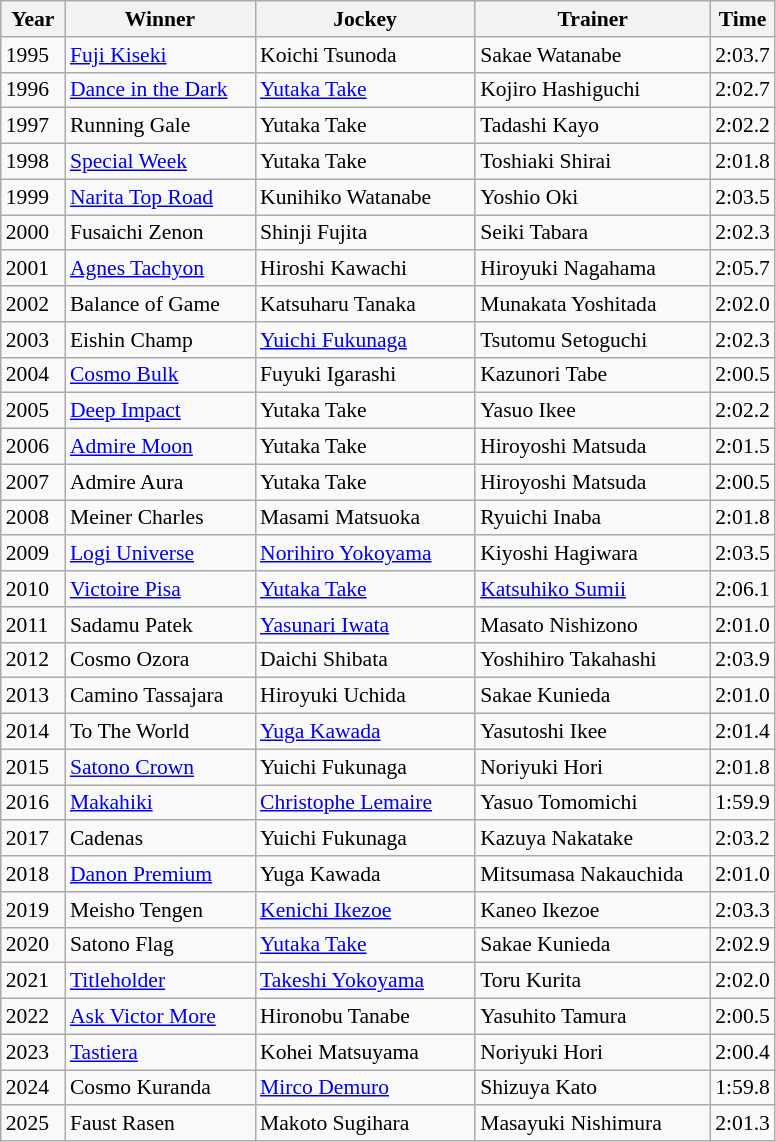<table class="wikitable sortable" style="font-size:90%">
<tr>
<th width="36px">Year<br></th>
<th width="120px">Winner<br></th>
<th width="140px">Jockey<br></th>
<th width="150px">Trainer<br></th>
<th>Time<br></th>
</tr>
<tr>
<td>1995</td>
<td><a href='#'>Fuji Kiseki</a></td>
<td>Koichi Tsunoda</td>
<td>Sakae Watanabe</td>
<td>2:03.7</td>
</tr>
<tr>
<td>1996</td>
<td><a href='#'>Dance in the Dark</a></td>
<td><a href='#'>Yutaka Take</a></td>
<td>Kojiro Hashiguchi</td>
<td>2:02.7</td>
</tr>
<tr>
<td>1997</td>
<td>Running Gale</td>
<td>Yutaka Take</td>
<td>Tadashi Kayo</td>
<td>2:02.2</td>
</tr>
<tr>
<td>1998</td>
<td><a href='#'>Special Week</a></td>
<td>Yutaka Take</td>
<td>Toshiaki Shirai</td>
<td>2:01.8</td>
</tr>
<tr>
<td>1999</td>
<td><a href='#'>Narita Top Road</a></td>
<td>Kunihiko Watanabe</td>
<td>Yoshio Oki</td>
<td>2:03.5</td>
</tr>
<tr>
<td>2000</td>
<td>Fusaichi Zenon</td>
<td>Shinji Fujita</td>
<td>Seiki Tabara</td>
<td>2:02.3</td>
</tr>
<tr>
<td>2001</td>
<td><a href='#'>Agnes Tachyon</a></td>
<td>Hiroshi Kawachi</td>
<td>Hiroyuki Nagahama</td>
<td>2:05.7</td>
</tr>
<tr>
<td>2002</td>
<td>Balance of Game</td>
<td>Katsuharu Tanaka</td>
<td>Munakata Yoshitada</td>
<td>2:02.0</td>
</tr>
<tr>
<td>2003</td>
<td>Eishin Champ</td>
<td><a href='#'>Yuichi Fukunaga</a></td>
<td>Tsutomu Setoguchi</td>
<td>2:02.3</td>
</tr>
<tr>
<td>2004</td>
<td><a href='#'>Cosmo Bulk</a></td>
<td>Fuyuki Igarashi</td>
<td>Kazunori Tabe</td>
<td>2:00.5</td>
</tr>
<tr>
<td>2005</td>
<td><a href='#'>Deep Impact</a></td>
<td>Yutaka Take</td>
<td>Yasuo Ikee</td>
<td>2:02.2</td>
</tr>
<tr>
<td>2006</td>
<td><a href='#'>Admire Moon</a></td>
<td>Yutaka Take</td>
<td>Hiroyoshi Matsuda</td>
<td>2:01.5</td>
</tr>
<tr>
<td>2007</td>
<td>Admire Aura</td>
<td>Yutaka Take</td>
<td>Hiroyoshi Matsuda</td>
<td>2:00.5</td>
</tr>
<tr>
<td>2008</td>
<td>Meiner Charles</td>
<td>Masami Matsuoka</td>
<td>Ryuichi Inaba</td>
<td>2:01.8</td>
</tr>
<tr>
<td>2009</td>
<td><a href='#'>Logi Universe</a></td>
<td><a href='#'>Norihiro Yokoyama</a></td>
<td>Kiyoshi Hagiwara</td>
<td>2:03.5</td>
</tr>
<tr>
<td>2010</td>
<td><a href='#'>Victoire Pisa</a></td>
<td><a href='#'>Yutaka Take</a></td>
<td><a href='#'>Katsuhiko Sumii</a></td>
<td>2:06.1</td>
</tr>
<tr>
<td>2011</td>
<td>Sadamu Patek</td>
<td><a href='#'>Yasunari Iwata</a></td>
<td>Masato Nishizono</td>
<td>2:01.0</td>
</tr>
<tr>
<td>2012</td>
<td>Cosmo Ozora</td>
<td>Daichi Shibata</td>
<td>Yoshihiro Takahashi</td>
<td>2:03.9</td>
</tr>
<tr>
<td>2013</td>
<td>Camino Tassajara</td>
<td>Hiroyuki Uchida</td>
<td>Sakae Kunieda</td>
<td>2:01.0</td>
</tr>
<tr>
<td>2014</td>
<td>To The World</td>
<td><a href='#'>Yuga Kawada</a></td>
<td>Yasutoshi Ikee</td>
<td>2:01.4</td>
</tr>
<tr>
<td>2015</td>
<td><a href='#'>Satono Crown</a></td>
<td>Yuichi Fukunaga</td>
<td>Noriyuki Hori</td>
<td>2:01.8</td>
</tr>
<tr>
<td>2016</td>
<td><a href='#'>Makahiki</a></td>
<td><a href='#'>Christophe Lemaire</a></td>
<td>Yasuo Tomomichi</td>
<td>1:59.9</td>
</tr>
<tr>
<td>2017</td>
<td>Cadenas</td>
<td>Yuichi Fukunaga</td>
<td>Kazuya Nakatake</td>
<td>2:03.2</td>
</tr>
<tr>
<td>2018</td>
<td><a href='#'>Danon Premium</a></td>
<td>Yuga Kawada</td>
<td>Mitsumasa Nakauchida</td>
<td>2:01.0</td>
</tr>
<tr>
<td>2019</td>
<td>Meisho Tengen</td>
<td><a href='#'>Kenichi Ikezoe</a></td>
<td>Kaneo Ikezoe</td>
<td>2:03.3</td>
</tr>
<tr>
<td>2020</td>
<td>Satono Flag</td>
<td><a href='#'>Yutaka Take</a></td>
<td>Sakae Kunieda</td>
<td>2:02.9</td>
</tr>
<tr>
<td>2021</td>
<td><a href='#'>Titleholder</a></td>
<td><a href='#'>Takeshi Yokoyama</a></td>
<td>Toru Kurita</td>
<td>2:02.0</td>
</tr>
<tr>
<td>2022</td>
<td><a href='#'>Ask Victor More</a></td>
<td>Hironobu Tanabe</td>
<td>Yasuhito Tamura</td>
<td>2:00.5</td>
</tr>
<tr>
<td>2023</td>
<td><a href='#'>Tastiera</a></td>
<td>Kohei Matsuyama</td>
<td>Noriyuki Hori</td>
<td>2:00.4</td>
</tr>
<tr>
<td>2024</td>
<td>Cosmo Kuranda</td>
<td><a href='#'>Mirco Demuro</a></td>
<td>Shizuya Kato</td>
<td>1:59.8</td>
</tr>
<tr>
<td>2025</td>
<td>Faust Rasen</td>
<td>Makoto Sugihara</td>
<td>Masayuki Nishimura</td>
<td>2:01.3</td>
</tr>
</table>
